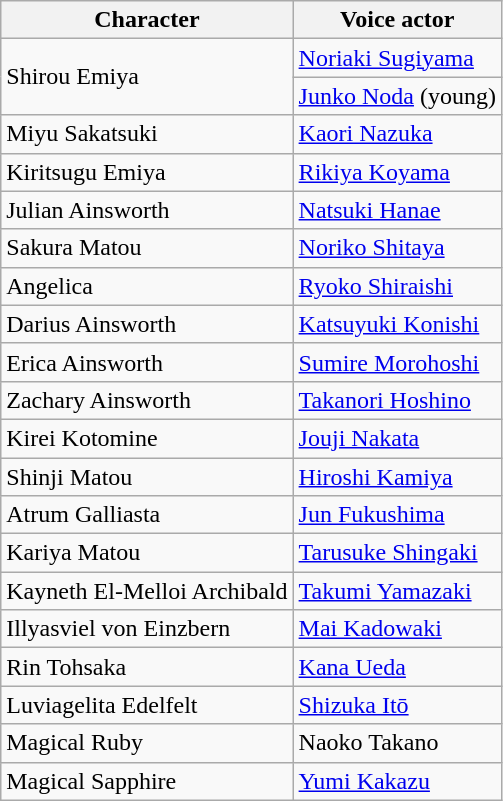<table class="wikitable">
<tr>
<th>Character</th>
<th>Voice actor</th>
</tr>
<tr>
<td rowspan=2>Shirou Emiya</td>
<td><a href='#'>Noriaki Sugiyama</a></td>
</tr>
<tr>
<td><a href='#'>Junko Noda</a> (young)</td>
</tr>
<tr>
<td>Miyu Sakatsuki</td>
<td><a href='#'>Kaori Nazuka</a></td>
</tr>
<tr>
<td>Kiritsugu Emiya</td>
<td><a href='#'>Rikiya Koyama</a></td>
</tr>
<tr>
<td>Julian Ainsworth</td>
<td><a href='#'>Natsuki Hanae</a></td>
</tr>
<tr>
<td>Sakura Matou</td>
<td><a href='#'>Noriko Shitaya</a></td>
</tr>
<tr>
<td>Angelica</td>
<td><a href='#'>Ryoko Shiraishi</a></td>
</tr>
<tr>
<td>Darius Ainsworth</td>
<td><a href='#'>Katsuyuki Konishi</a></td>
</tr>
<tr>
<td>Erica Ainsworth</td>
<td><a href='#'>Sumire Morohoshi</a></td>
</tr>
<tr>
<td>Zachary Ainsworth</td>
<td><a href='#'>Takanori Hoshino</a></td>
</tr>
<tr>
<td>Kirei Kotomine</td>
<td><a href='#'>Jouji Nakata</a></td>
</tr>
<tr>
<td>Shinji Matou</td>
<td><a href='#'>Hiroshi Kamiya</a></td>
</tr>
<tr>
<td>Atrum Galliasta</td>
<td><a href='#'>Jun Fukushima</a></td>
</tr>
<tr>
<td>Kariya Matou</td>
<td><a href='#'>Tarusuke Shingaki</a></td>
</tr>
<tr>
<td>Kayneth El-Melloi Archibald</td>
<td><a href='#'>Takumi Yamazaki</a></td>
</tr>
<tr>
<td>Illyasviel von Einzbern</td>
<td><a href='#'>Mai Kadowaki</a></td>
</tr>
<tr>
<td>Rin Tohsaka</td>
<td><a href='#'>Kana Ueda</a></td>
</tr>
<tr>
<td>Luviagelita Edelfelt</td>
<td><a href='#'>Shizuka Itō</a></td>
</tr>
<tr>
<td>Magical Ruby</td>
<td>Naoko Takano</td>
</tr>
<tr>
<td>Magical Sapphire</td>
<td><a href='#'>Yumi Kakazu</a></td>
</tr>
</table>
